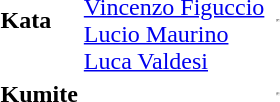<table>
<tr>
<td><strong>Kata</strong></td>
<td><br><a href='#'>Vincenzo Figuccio</a><br><a href='#'>Lucio Maurino</a><br><a href='#'>Luca Valdesi</a></td>
<td></td>
<td><hr></td>
</tr>
<tr>
<td><strong>Kumite</strong></td>
<td></td>
<td></td>
<td><hr></td>
</tr>
</table>
